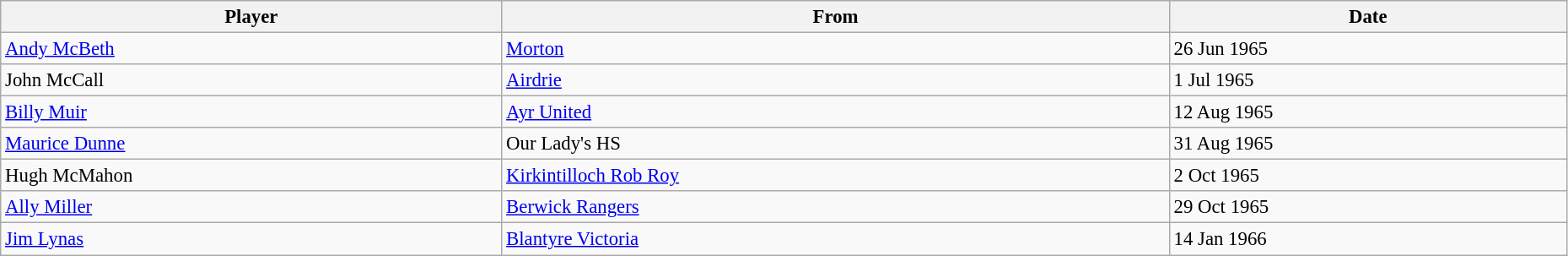<table class="wikitable" style="text-align:center; font-size:95%;width:98%; text-align:left">
<tr>
<th>Player</th>
<th>From</th>
<th>Date</th>
</tr>
<tr>
<td> <a href='#'>Andy McBeth</a></td>
<td> <a href='#'>Morton</a></td>
<td>26 Jun 1965</td>
</tr>
<tr>
<td> John McCall</td>
<td> <a href='#'>Airdrie</a></td>
<td>1 Jul 1965</td>
</tr>
<tr>
<td> <a href='#'>Billy Muir</a></td>
<td> <a href='#'>Ayr United</a></td>
<td>12 Aug 1965</td>
</tr>
<tr>
<td> <a href='#'>Maurice Dunne</a></td>
<td> Our Lady's HS</td>
<td>31 Aug 1965</td>
</tr>
<tr>
<td> Hugh McMahon</td>
<td> <a href='#'>Kirkintilloch Rob Roy</a></td>
<td>2 Oct 1965</td>
</tr>
<tr>
<td> <a href='#'>Ally Miller</a></td>
<td> <a href='#'>Berwick Rangers</a></td>
<td>29 Oct 1965</td>
</tr>
<tr>
<td> <a href='#'>Jim Lynas</a></td>
<td> <a href='#'>Blantyre Victoria</a></td>
<td>14 Jan 1966</td>
</tr>
</table>
